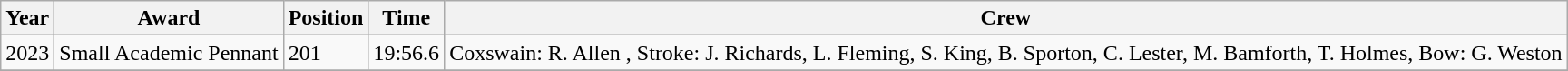<table class="wikitable">
<tr>
<th>Year</th>
<th>Award</th>
<th>Position</th>
<th>Time</th>
<th>Crew</th>
</tr>
<tr>
<td>2023</td>
<td>Small Academic Pennant</td>
<td>201</td>
<td>19:56.6</td>
<td>Coxswain: R. Allen , Stroke: J. Richards, L. Fleming, S. King, B. Sporton, C. Lester, M. Bamforth, T. Holmes, Bow: G. Weston</td>
</tr>
<tr>
</tr>
</table>
